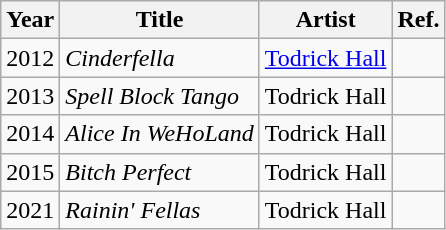<table class="wikitable">
<tr>
<th>Year</th>
<th>Title</th>
<th>Artist</th>
<th>Ref.</th>
</tr>
<tr>
<td>2012</td>
<td><em>Cinderfella</em></td>
<td><a href='#'>Todrick Hall</a></td>
<td></td>
</tr>
<tr>
<td>2013</td>
<td><em>Spell Block Tango</em></td>
<td>Todrick Hall</td>
<td></td>
</tr>
<tr>
<td>2014</td>
<td><em>Alice In WeHoLand</em></td>
<td>Todrick Hall</td>
<td></td>
</tr>
<tr>
<td>2015</td>
<td><em>Bitch Perfect</em></td>
<td>Todrick Hall</td>
<td></td>
</tr>
<tr>
<td>2021</td>
<td><em>Rainin' Fellas</em></td>
<td>Todrick Hall</td>
<td></td>
</tr>
</table>
